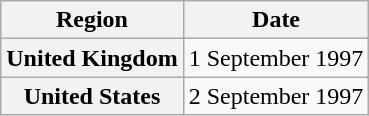<table class="wikitable plainrowheaders">
<tr>
<th scope="col">Region</th>
<th scope="col">Date</th>
</tr>
<tr>
<th scope="row">United Kingdom</th>
<td>1 September 1997</td>
</tr>
<tr>
<th scope="row">United States</th>
<td>2 September 1997</td>
</tr>
</table>
